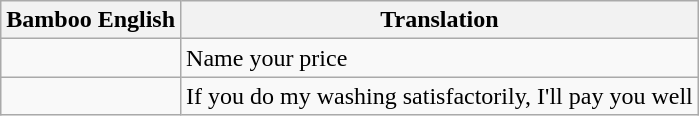<table class="wikitable">
<tr>
<th>Bamboo English</th>
<th>Translation</th>
</tr>
<tr>
<td></td>
<td>Name your price</td>
</tr>
<tr>
<td></td>
<td>If you do my washing satisfactorily, I'll pay you well</td>
</tr>
</table>
